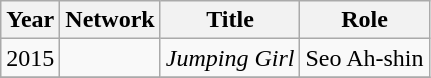<table class="wikitable">
<tr>
<th>Year</th>
<th>Network</th>
<th>Title</th>
<th>Role</th>
</tr>
<tr>
<td>2015</td>
<td></td>
<td><em>Jumping Girl</em></td>
<td>Seo Ah-shin</td>
</tr>
<tr>
</tr>
</table>
